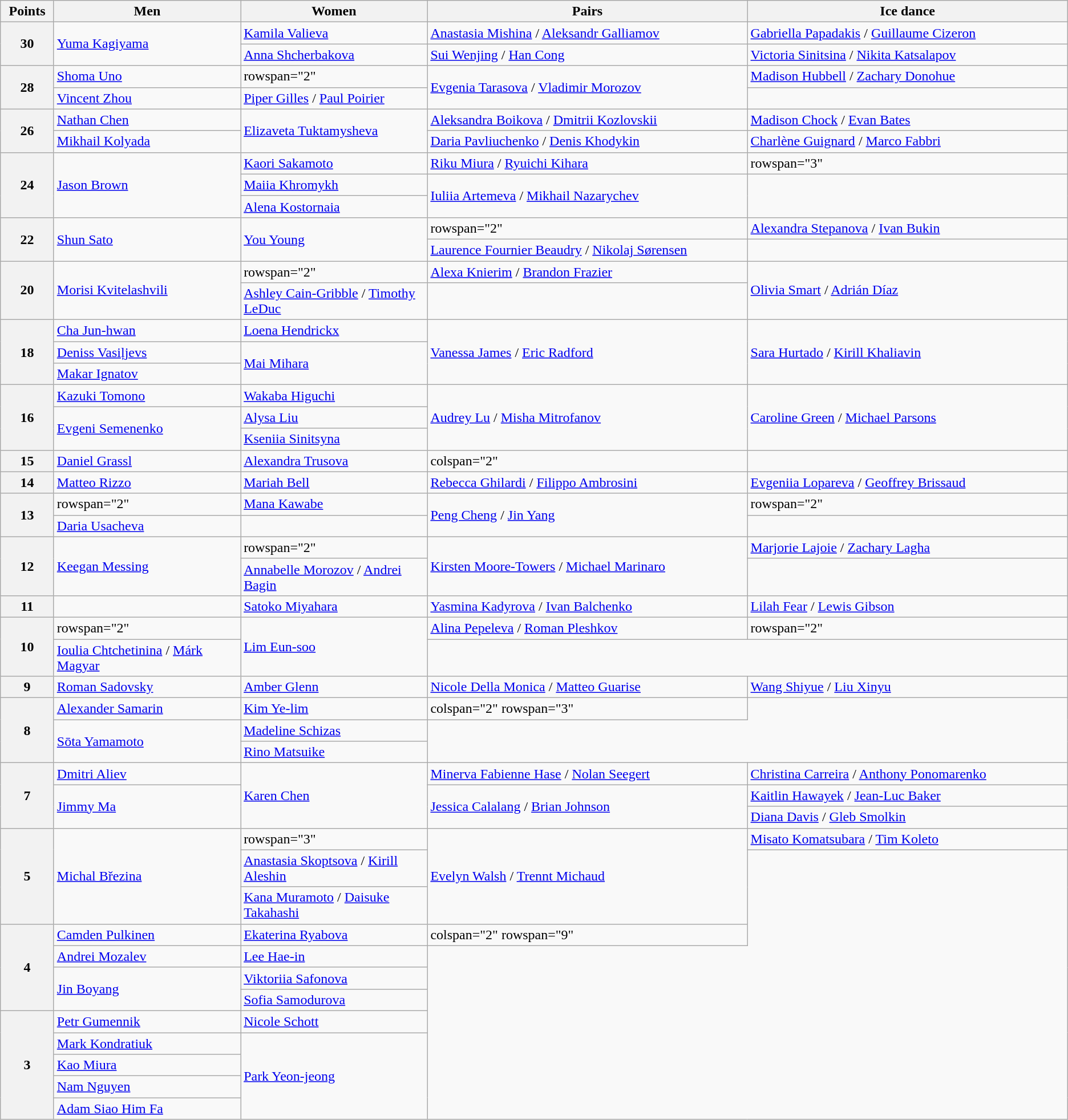<table class="wikitable">
<tr>
<th scope="col" style="width:5%">Points</th>
<th scope="col" style="width:17.5%">Men</th>
<th scope="col" style="width:17.5%">Women</th>
<th scope="col" style="width:30%">Pairs</th>
<th scope="col" style="width:30%">Ice dance</th>
</tr>
<tr>
<th rowspan="2" scope="row">30</th>
<td rowspan="2"> <a href='#'>Yuma Kagiyama</a></td>
<td> <a href='#'>Kamila Valieva</a></td>
<td> <a href='#'>Anastasia Mishina</a> / <a href='#'>Aleksandr Galliamov</a></td>
<td> <a href='#'>Gabriella Papadakis</a> / <a href='#'>Guillaume Cizeron</a></td>
</tr>
<tr>
<td> <a href='#'>Anna Shcherbakova</a></td>
<td> <a href='#'>Sui Wenjing</a> / <a href='#'>Han Cong</a></td>
<td> <a href='#'>Victoria Sinitsina</a> / <a href='#'>Nikita Katsalapov</a></td>
</tr>
<tr>
<th rowspan="2" scope="row">28</th>
<td> <a href='#'>Shoma Uno</a></td>
<td>rowspan="2" </td>
<td rowspan="2"> <a href='#'>Evgenia Tarasova</a> / <a href='#'>Vladimir Morozov</a></td>
<td> <a href='#'>Madison Hubbell</a> / <a href='#'>Zachary Donohue</a></td>
</tr>
<tr>
<td> <a href='#'>Vincent Zhou</a></td>
<td> <a href='#'>Piper Gilles</a> / <a href='#'>Paul Poirier</a></td>
</tr>
<tr>
<th rowspan="2" scope="row">26</th>
<td> <a href='#'>Nathan Chen</a></td>
<td rowspan="2"> <a href='#'>Elizaveta Tuktamysheva</a></td>
<td> <a href='#'>Aleksandra Boikova</a> / <a href='#'>Dmitrii Kozlovskii</a></td>
<td> <a href='#'>Madison Chock</a> / <a href='#'>Evan Bates</a></td>
</tr>
<tr>
<td> <a href='#'>Mikhail Kolyada</a></td>
<td> <a href='#'>Daria Pavliuchenko</a> / <a href='#'>Denis Khodykin</a></td>
<td> <a href='#'>Charlène Guignard</a> / <a href='#'>Marco Fabbri</a></td>
</tr>
<tr>
<th rowspan="3" scope="row">24</th>
<td rowspan="3"> <a href='#'>Jason Brown</a></td>
<td> <a href='#'>Kaori Sakamoto</a></td>
<td> <a href='#'>Riku Miura</a> / <a href='#'>Ryuichi Kihara</a></td>
<td>rowspan="3" </td>
</tr>
<tr>
<td> <a href='#'>Maiia Khromykh</a></td>
<td rowspan="2"> <a href='#'>Iuliia Artemeva</a> / <a href='#'>Mikhail Nazarychev</a></td>
</tr>
<tr>
<td> <a href='#'>Alena Kostornaia</a></td>
</tr>
<tr>
<th rowspan="2" scope="row">22</th>
<td rowspan="2"> <a href='#'>Shun Sato</a></td>
<td rowspan="2"> <a href='#'>You Young</a></td>
<td>rowspan="2" </td>
<td> <a href='#'>Alexandra Stepanova</a> / <a href='#'>Ivan Bukin</a></td>
</tr>
<tr>
<td> <a href='#'>Laurence Fournier Beaudry</a> / <a href='#'>Nikolaj Sørensen</a></td>
</tr>
<tr>
<th rowspan="2" scope="row">20</th>
<td rowspan="2"> <a href='#'>Morisi Kvitelashvili</a></td>
<td>rowspan="2" </td>
<td> <a href='#'>Alexa Knierim</a> / <a href='#'>Brandon Frazier</a></td>
<td rowspan="2"> <a href='#'>Olivia Smart</a> / <a href='#'>Adrián Díaz</a></td>
</tr>
<tr>
<td> <a href='#'>Ashley Cain-Gribble</a> / <a href='#'>Timothy LeDuc</a></td>
</tr>
<tr>
<th rowspan="3" scope="row">18</th>
<td> <a href='#'>Cha Jun-hwan</a></td>
<td> <a href='#'>Loena Hendrickx</a></td>
<td rowspan="3"> <a href='#'>Vanessa James</a> / <a href='#'>Eric Radford</a></td>
<td rowspan="3"> <a href='#'>Sara Hurtado</a> / <a href='#'>Kirill Khaliavin</a></td>
</tr>
<tr>
<td> <a href='#'>Deniss Vasiļjevs</a></td>
<td rowspan="2"> <a href='#'>Mai Mihara</a></td>
</tr>
<tr>
<td> <a href='#'>Makar Ignatov</a></td>
</tr>
<tr>
<th rowspan="3" scope="row">16</th>
<td> <a href='#'>Kazuki Tomono</a></td>
<td> <a href='#'>Wakaba Higuchi</a></td>
<td rowspan="3"> <a href='#'>Audrey Lu</a> / <a href='#'>Misha Mitrofanov</a></td>
<td rowspan="3"> <a href='#'>Caroline Green</a> / <a href='#'>Michael Parsons</a></td>
</tr>
<tr>
<td rowspan="2"> <a href='#'>Evgeni Semenenko</a></td>
<td> <a href='#'>Alysa Liu</a></td>
</tr>
<tr>
<td> <a href='#'>Kseniia Sinitsyna</a></td>
</tr>
<tr>
<th scope="row">15</th>
<td> <a href='#'>Daniel Grassl</a></td>
<td> <a href='#'>Alexandra Trusova</a></td>
<td>colspan="2" </td>
</tr>
<tr>
<th scope="row">14</th>
<td> <a href='#'>Matteo Rizzo</a></td>
<td> <a href='#'>Mariah Bell</a></td>
<td> <a href='#'>Rebecca Ghilardi</a> / <a href='#'>Filippo Ambrosini</a></td>
<td> <a href='#'>Evgeniia Lopareva</a> / <a href='#'>Geoffrey Brissaud</a></td>
</tr>
<tr>
<th rowspan="2" scope="row">13</th>
<td>rowspan="2" </td>
<td> <a href='#'>Mana Kawabe</a></td>
<td rowspan="2"> <a href='#'>Peng Cheng</a> / <a href='#'>Jin Yang</a></td>
<td>rowspan="2" </td>
</tr>
<tr>
<td> <a href='#'>Daria Usacheva</a></td>
</tr>
<tr>
<th rowspan="2" scope="row">12</th>
<td rowspan="2"> <a href='#'>Keegan Messing</a></td>
<td>rowspan="2" </td>
<td rowspan="2"> <a href='#'>Kirsten Moore-Towers</a> / <a href='#'>Michael Marinaro</a></td>
<td> <a href='#'>Marjorie Lajoie</a> / <a href='#'>Zachary Lagha</a></td>
</tr>
<tr>
<td> <a href='#'>Annabelle Morozov</a> / <a href='#'>Andrei Bagin</a></td>
</tr>
<tr>
<th scope="row">11</th>
<td></td>
<td> <a href='#'>Satoko Miyahara</a></td>
<td> <a href='#'>Yasmina Kadyrova</a> / <a href='#'>Ivan Balchenko</a></td>
<td> <a href='#'>Lilah Fear</a> / <a href='#'>Lewis Gibson</a></td>
</tr>
<tr>
<th rowspan="2" scope="row">10</th>
<td>rowspan="2" </td>
<td rowspan="2"> <a href='#'>Lim Eun-soo</a></td>
<td> <a href='#'>Alina Pepeleva</a> / <a href='#'>Roman Pleshkov</a></td>
<td>rowspan="2" </td>
</tr>
<tr>
<td> <a href='#'>Ioulia Chtchetinina</a> / <a href='#'>Márk Magyar</a></td>
</tr>
<tr>
<th scope="row">9</th>
<td> <a href='#'>Roman Sadovsky</a></td>
<td> <a href='#'>Amber Glenn</a></td>
<td> <a href='#'>Nicole Della Monica</a> / <a href='#'>Matteo Guarise</a></td>
<td> <a href='#'>Wang Shiyue</a> / <a href='#'>Liu Xinyu</a></td>
</tr>
<tr>
<th rowspan="3" scope="row">8</th>
<td> <a href='#'>Alexander Samarin</a></td>
<td> <a href='#'>Kim Ye-lim</a></td>
<td>colspan="2" rowspan="3" </td>
</tr>
<tr>
<td rowspan="2"> <a href='#'>Sōta Yamamoto</a></td>
<td> <a href='#'>Madeline Schizas</a></td>
</tr>
<tr>
<td> <a href='#'>Rino Matsuike</a></td>
</tr>
<tr>
<th rowspan="3" scope="row">7</th>
<td> <a href='#'>Dmitri Aliev</a></td>
<td rowspan="3"> <a href='#'>Karen Chen</a></td>
<td> <a href='#'>Minerva Fabienne Hase</a> / <a href='#'>Nolan Seegert</a></td>
<td> <a href='#'>Christina Carreira</a> / <a href='#'>Anthony Ponomarenko</a></td>
</tr>
<tr>
<td rowspan="2"> <a href='#'>Jimmy Ma</a></td>
<td rowspan="2"> <a href='#'>Jessica Calalang</a> / <a href='#'>Brian Johnson</a></td>
<td> <a href='#'>Kaitlin Hawayek</a> / <a href='#'>Jean-Luc Baker</a></td>
</tr>
<tr>
<td> <a href='#'>Diana Davis</a> / <a href='#'>Gleb Smolkin</a></td>
</tr>
<tr>
<th rowspan="3" scope="row">5</th>
<td rowspan="3"> <a href='#'>Michal Březina</a></td>
<td>rowspan="3" </td>
<td rowspan="3"> <a href='#'>Evelyn Walsh</a> / <a href='#'>Trennt Michaud</a></td>
<td> <a href='#'>Misato Komatsubara</a> / <a href='#'>Tim Koleto</a></td>
</tr>
<tr>
<td> <a href='#'>Anastasia Skoptsova</a> / <a href='#'>Kirill Aleshin</a></td>
</tr>
<tr>
<td> <a href='#'>Kana Muramoto</a> / <a href='#'>Daisuke Takahashi</a></td>
</tr>
<tr>
<th rowspan="4" scope="row">4</th>
<td> <a href='#'>Camden Pulkinen</a></td>
<td> <a href='#'>Ekaterina Ryabova</a></td>
<td>colspan="2" rowspan="9" </td>
</tr>
<tr>
<td> <a href='#'>Andrei Mozalev</a></td>
<td> <a href='#'>Lee Hae-in</a></td>
</tr>
<tr>
<td rowspan="2"> <a href='#'>Jin Boyang</a></td>
<td> <a href='#'>Viktoriia Safonova</a></td>
</tr>
<tr>
<td> <a href='#'>Sofia Samodurova</a></td>
</tr>
<tr>
<th rowspan="5" scope="row">3</th>
<td> <a href='#'>Petr Gumennik</a></td>
<td> <a href='#'>Nicole Schott</a></td>
</tr>
<tr>
<td> <a href='#'>Mark Kondratiuk</a></td>
<td rowspan="4"> <a href='#'>Park Yeon-jeong</a></td>
</tr>
<tr>
<td> <a href='#'>Kao Miura</a></td>
</tr>
<tr>
<td> <a href='#'>Nam Nguyen</a></td>
</tr>
<tr>
<td> <a href='#'>Adam Siao Him Fa</a></td>
</tr>
</table>
